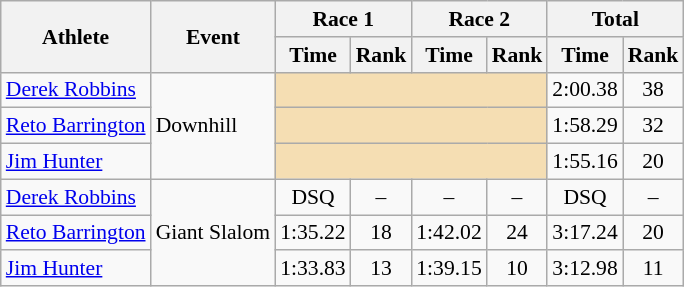<table class="wikitable" style="font-size:90%">
<tr>
<th rowspan="2">Athlete</th>
<th rowspan="2">Event</th>
<th colspan="2">Race 1</th>
<th colspan="2">Race 2</th>
<th colspan="2">Total</th>
</tr>
<tr>
<th>Time</th>
<th>Rank</th>
<th>Time</th>
<th>Rank</th>
<th>Time</th>
<th>Rank</th>
</tr>
<tr>
<td><a href='#'>Derek Robbins</a></td>
<td rowspan="3">Downhill</td>
<td colspan="4" bgcolor="wheat"></td>
<td align="center">2:00.38</td>
<td align="center">38</td>
</tr>
<tr>
<td><a href='#'>Reto Barrington</a></td>
<td colspan="4" bgcolor="wheat"></td>
<td align="center">1:58.29</td>
<td align="center">32</td>
</tr>
<tr>
<td><a href='#'>Jim Hunter</a></td>
<td colspan="4" bgcolor="wheat"></td>
<td align="center">1:55.16</td>
<td align="center">20</td>
</tr>
<tr>
<td><a href='#'>Derek Robbins</a></td>
<td rowspan="3">Giant Slalom</td>
<td align="center">DSQ</td>
<td align="center">–</td>
<td align="center">–</td>
<td align="center">–</td>
<td align="center">DSQ</td>
<td align="center">–</td>
</tr>
<tr>
<td><a href='#'>Reto Barrington</a></td>
<td align="center">1:35.22</td>
<td align="center">18</td>
<td align="center">1:42.02</td>
<td align="center">24</td>
<td align="center">3:17.24</td>
<td align="center">20</td>
</tr>
<tr>
<td><a href='#'>Jim Hunter</a></td>
<td align="center">1:33.83</td>
<td align="center">13</td>
<td align="center">1:39.15</td>
<td align="center">10</td>
<td align="center">3:12.98</td>
<td align="center">11</td>
</tr>
</table>
